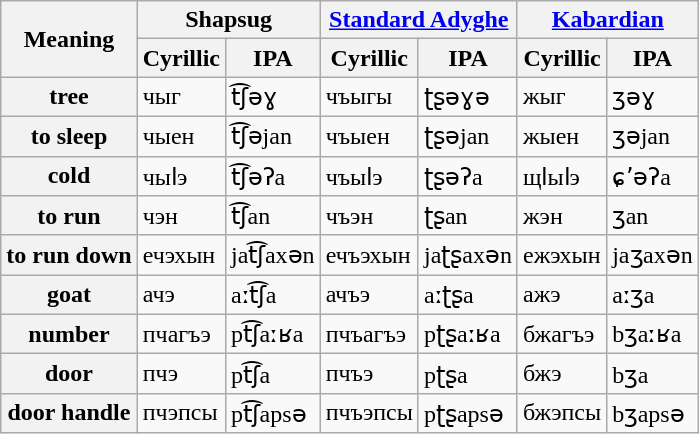<table class="wikitable">
<tr>
<th rowspan="2">Meaning</th>
<th colspan="2">Shapsug</th>
<th colspan="2"><a href='#'>Standard Adyghe</a></th>
<th colspan="2"><a href='#'>Kabardian</a></th>
</tr>
<tr>
<th>Cyrillic</th>
<th>IPA</th>
<th>Cyrillic</th>
<th>IPA</th>
<th>Cyrillic</th>
<th>IPA</th>
</tr>
<tr>
<th>tree</th>
<td>чыг</td>
<td>t͡ʃəɣ</td>
<td>чъыгы</td>
<td>ʈʂəɣə</td>
<td>жыг</td>
<td>ʒəɣ</td>
</tr>
<tr>
<th>to sleep</th>
<td>чыен</td>
<td>t͡ʃəjan</td>
<td>чъыен</td>
<td>ʈʂəjan</td>
<td>жыен</td>
<td>ʒəjan</td>
</tr>
<tr>
<th>cold</th>
<td>чыӏэ</td>
<td>t͡ʃəʔa</td>
<td>чъыӏэ</td>
<td>ʈʂəʔa</td>
<td>щӏыӏэ</td>
<td>ɕʼəʔa</td>
</tr>
<tr>
<th>to run</th>
<td>чэн</td>
<td>t͡ʃan</td>
<td>чъэн</td>
<td>ʈʂan</td>
<td>жэн</td>
<td>ʒan</td>
</tr>
<tr>
<th>to run down</th>
<td>ечэхын</td>
<td>jat͡ʃaxən</td>
<td>ечъэхын</td>
<td>jaʈʂaxən</td>
<td>ежэхын</td>
<td>jaʒaxən</td>
</tr>
<tr>
<th>goat</th>
<td>ачэ</td>
<td>aːt͡ʃa</td>
<td>ачъэ</td>
<td>aːʈʂa</td>
<td>ажэ</td>
<td>aːʒa</td>
</tr>
<tr>
<th>number</th>
<td>пчагъэ</td>
<td>pt͡ʃaːʁa</td>
<td>пчъагъэ</td>
<td>pʈʂaːʁa</td>
<td>бжагъэ</td>
<td>bʒaːʁa</td>
</tr>
<tr>
<th>door</th>
<td>пчэ</td>
<td>pt͡ʃa</td>
<td>пчъэ</td>
<td>pʈʂa</td>
<td>бжэ</td>
<td>bʒa</td>
</tr>
<tr>
<th>door handle</th>
<td>пчэпсы</td>
<td>pt͡ʃapsə</td>
<td>пчъэпсы</td>
<td>pʈʂapsə</td>
<td>бжэпсы</td>
<td>bʒapsə</td>
</tr>
</table>
